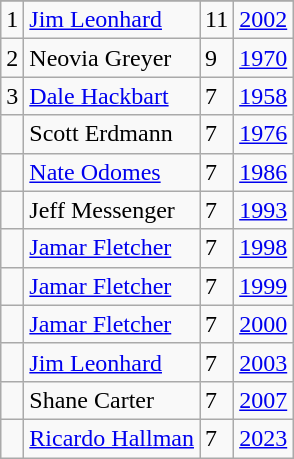<table class="wikitable">
<tr>
</tr>
<tr>
<td>1</td>
<td><a href='#'>Jim Leonhard</a></td>
<td>11</td>
<td><a href='#'>2002</a></td>
</tr>
<tr>
<td>2</td>
<td>Neovia Greyer</td>
<td>9</td>
<td><a href='#'>1970</a></td>
</tr>
<tr>
<td>3</td>
<td><a href='#'>Dale Hackbart</a></td>
<td>7</td>
<td><a href='#'>1958</a></td>
</tr>
<tr>
<td></td>
<td>Scott Erdmann</td>
<td>7</td>
<td><a href='#'>1976</a></td>
</tr>
<tr>
<td></td>
<td><a href='#'>Nate Odomes</a></td>
<td>7</td>
<td><a href='#'>1986</a></td>
</tr>
<tr>
<td></td>
<td>Jeff Messenger</td>
<td>7</td>
<td><a href='#'>1993</a></td>
</tr>
<tr>
<td></td>
<td><a href='#'>Jamar Fletcher</a></td>
<td>7</td>
<td><a href='#'>1998</a></td>
</tr>
<tr>
<td></td>
<td><a href='#'>Jamar Fletcher</a></td>
<td>7</td>
<td><a href='#'>1999</a></td>
</tr>
<tr>
<td></td>
<td><a href='#'>Jamar Fletcher</a></td>
<td>7</td>
<td><a href='#'>2000</a></td>
</tr>
<tr>
<td></td>
<td><a href='#'>Jim Leonhard</a></td>
<td>7</td>
<td><a href='#'>2003</a></td>
</tr>
<tr>
<td></td>
<td>Shane Carter</td>
<td>7</td>
<td><a href='#'>2007</a></td>
</tr>
<tr>
<td></td>
<td><a href='#'>Ricardo Hallman</a></td>
<td>7</td>
<td><a href='#'>2023</a></td>
</tr>
</table>
